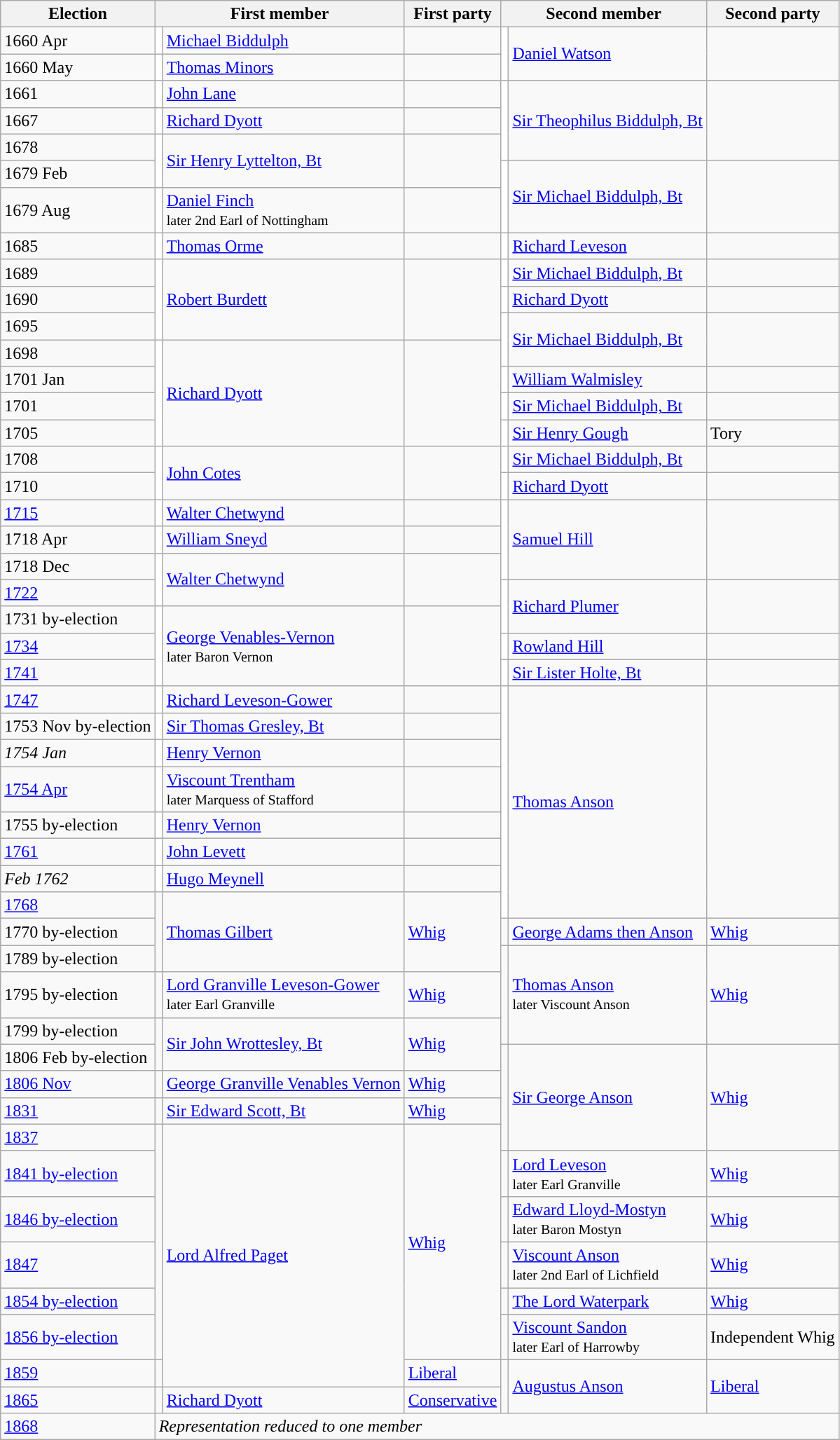<table class="wikitable">
<tr>
<th>Election</th>
<th colspan="2">First member</th>
<th>First party</th>
<th colspan="2">Second member</th>
<th>Second party</th>
</tr>
<tr>
<td>1660 Apr</td>
<td style="color:inherit;background-color: white"></td>
<td><a href='#'>Michael Biddulph</a></td>
<td></td>
<td rowspan="2" style="color:inherit;background-color: white"></td>
<td rowspan="2"><a href='#'>Daniel Watson</a></td>
<td rowspan="2"></td>
</tr>
<tr>
<td>1660 May</td>
<td style="color:inherit;background-color: white"></td>
<td><a href='#'>Thomas Minors</a></td>
<td></td>
</tr>
<tr>
<td>1661</td>
<td style="color:inherit;background-color: white"></td>
<td><a href='#'>John Lane</a></td>
<td></td>
<td rowspan="3" style="color:inherit;background-color: white"></td>
<td rowspan="3"><a href='#'>Sir Theophilus Biddulph, Bt</a></td>
<td rowspan="3"></td>
</tr>
<tr>
<td>1667</td>
<td style="color:inherit;background-color: white"></td>
<td><a href='#'>Richard Dyott</a></td>
<td></td>
</tr>
<tr>
<td>1678</td>
<td rowspan="2" style="color:inherit;background-color: white"></td>
<td rowspan="2"><a href='#'>Sir Henry Lyttelton, Bt</a></td>
<td rowspan="2"></td>
</tr>
<tr>
<td>1679 Feb</td>
<td rowspan="2" style="color:inherit;background-color: white"></td>
<td rowspan="2"><a href='#'>Sir Michael Biddulph, Bt</a></td>
<td rowspan="2"></td>
</tr>
<tr>
<td>1679 Aug</td>
<td style="color:inherit;background-color: white"></td>
<td><a href='#'>Daniel Finch</a><br><small>later 2nd Earl of Nottingham</small></td>
<td></td>
</tr>
<tr>
<td>1685</td>
<td style="color:inherit;background-color: white"></td>
<td><a href='#'>Thomas Orme</a></td>
<td></td>
<td style="color:inherit;background-color: white"></td>
<td><a href='#'>Richard Leveson</a></td>
<td></td>
</tr>
<tr>
<td>1689</td>
<td rowspan="3" style="color:inherit;background-color: white"></td>
<td rowspan="3"><a href='#'>Robert Burdett</a></td>
<td rowspan="3"></td>
<td style="color:inherit;background-color: white"></td>
<td><a href='#'>Sir Michael Biddulph, Bt</a></td>
<td></td>
</tr>
<tr>
<td>1690</td>
<td style="color:inherit;background-color: white"></td>
<td><a href='#'>Richard Dyott</a></td>
<td></td>
</tr>
<tr>
<td>1695</td>
<td rowspan="2" style="color:inherit;background-color: white"></td>
<td rowspan="2"><a href='#'>Sir Michael Biddulph, Bt</a></td>
<td rowspan="2"></td>
</tr>
<tr>
<td>1698</td>
<td rowspan="4" style="color:inherit;background-color: white"></td>
<td rowspan="4"><a href='#'>Richard Dyott</a></td>
<td rowspan="4"></td>
</tr>
<tr>
<td>1701 Jan</td>
<td style="color:inherit;background-color: white"></td>
<td><a href='#'>William Walmisley</a></td>
<td></td>
</tr>
<tr>
<td>1701</td>
<td style="color:inherit;background-color: white"></td>
<td><a href='#'>Sir Michael Biddulph, Bt</a></td>
<td></td>
</tr>
<tr>
<td>1705</td>
<td style="color:inherit;background-color: white"></td>
<td><a href='#'>Sir Henry Gough</a></td>
<td>Tory</td>
</tr>
<tr>
<td>1708</td>
<td rowspan="2" style="color:inherit;background-color: white"></td>
<td rowspan="2"><a href='#'>John Cotes</a></td>
<td rowspan="2"></td>
<td style="color:inherit;background-color: white"></td>
<td><a href='#'>Sir Michael Biddulph, Bt</a></td>
<td></td>
</tr>
<tr>
<td>1710</td>
<td style="color:inherit;background-color: white"></td>
<td><a href='#'>Richard Dyott</a></td>
<td></td>
</tr>
<tr>
<td><a href='#'>1715</a></td>
<td style="color:inherit;background-color: white"></td>
<td><a href='#'>Walter Chetwynd</a></td>
<td></td>
<td rowspan="3" style="color:inherit;background-color: white"></td>
<td rowspan="3"><a href='#'>Samuel Hill</a></td>
<td rowspan="3"></td>
</tr>
<tr>
<td>1718 Apr</td>
<td style="color:inherit;background-color: white"></td>
<td><a href='#'>William Sneyd</a></td>
<td></td>
</tr>
<tr>
<td>1718 Dec</td>
<td rowspan="2" style="color:inherit;background-color: white"></td>
<td rowspan="2"><a href='#'>Walter Chetwynd</a></td>
<td rowspan="2"></td>
</tr>
<tr>
<td><a href='#'>1722</a></td>
<td rowspan="2" style="color:inherit;background-color: white"></td>
<td rowspan="2"><a href='#'>Richard Plumer</a></td>
<td rowspan="2"></td>
</tr>
<tr>
<td>1731 by-election </td>
<td rowspan="3" style="color:inherit;background-color: white"></td>
<td rowspan="3"><a href='#'>George Venables-Vernon</a><br><small>later Baron  Vernon</small></td>
<td rowspan="3"></td>
</tr>
<tr>
<td><a href='#'>1734</a></td>
<td style="color:inherit;background-color: white"></td>
<td><a href='#'>Rowland Hill</a></td>
<td></td>
</tr>
<tr>
<td><a href='#'>1741</a></td>
<td style="color:inherit;background-color: white"></td>
<td><a href='#'>Sir Lister Holte, Bt</a></td>
<td></td>
</tr>
<tr>
<td><a href='#'>1747</a></td>
<td style="color:inherit;background-color: white"></td>
<td><a href='#'>Richard Leveson-Gower</a></td>
<td></td>
<td rowspan="8" style="color:inherit;background-color: white"></td>
<td rowspan="8"><a href='#'>Thomas Anson</a></td>
<td rowspan="8"></td>
</tr>
<tr>
<td>1753 Nov by-election </td>
<td style="color:inherit;background-color: white"></td>
<td><a href='#'>Sir Thomas Gresley, Bt</a></td>
<td></td>
</tr>
<tr>
<td><em>1754 Jan</em> </td>
<td style="color:inherit;background-color: white"></td>
<td><a href='#'>Henry Vernon</a></td>
<td></td>
</tr>
<tr>
<td><a href='#'>1754 Apr</a></td>
<td style="color:inherit;background-color: white"></td>
<td><a href='#'>Viscount Trentham</a><br><small>later Marquess of Stafford</small></td>
<td></td>
</tr>
<tr>
<td>1755 by-election </td>
<td style="color:inherit;background-color: white"></td>
<td><a href='#'>Henry Vernon</a></td>
<td></td>
</tr>
<tr>
<td><a href='#'>1761</a></td>
<td style="color:inherit;background-color: white"></td>
<td><a href='#'>John Levett</a></td>
<td></td>
</tr>
<tr>
<td><em>Feb 1762</em> </td>
<td style="color:inherit;background-color: white"></td>
<td><a href='#'>Hugo Meynell</a></td>
<td></td>
</tr>
<tr>
<td><a href='#'>1768</a></td>
<td rowspan="3" style="color:inherit;background-color: "></td>
<td rowspan="3"><a href='#'>Thomas Gilbert</a></td>
<td rowspan="3"><a href='#'>Whig</a></td>
</tr>
<tr>
<td>1770 by-election </td>
<td style="color:inherit;background-color: "></td>
<td><a href='#'>George Adams then Anson</a></td>
<td><a href='#'>Whig</a></td>
</tr>
<tr>
<td>1789 by-election </td>
<td rowspan="3" style="color:inherit;background-color: "></td>
<td rowspan="3"><a href='#'>Thomas Anson</a><br><small>later Viscount Anson</small></td>
<td rowspan="3"><a href='#'>Whig</a></td>
</tr>
<tr>
<td>1795 by-election </td>
<td style="color:inherit;background-color: "></td>
<td><a href='#'>Lord Granville Leveson-Gower</a><br><small>later Earl Granville</small></td>
<td><a href='#'>Whig</a></td>
</tr>
<tr>
<td>1799 by-election</td>
<td rowspan="2" style="color:inherit;background-color: "></td>
<td rowspan="2"><a href='#'>Sir John Wrottesley, Bt</a></td>
<td rowspan="2"><a href='#'>Whig</a></td>
</tr>
<tr>
<td>1806 Feb by-election </td>
<td rowspan="4" style="color:inherit;background-color: "></td>
<td rowspan="4"><a href='#'>Sir George Anson</a></td>
<td rowspan="4"><a href='#'>Whig</a></td>
</tr>
<tr>
<td><a href='#'>1806 Nov</a></td>
<td style="color:inherit;background-color: "></td>
<td><a href='#'>George Granville Venables Vernon</a></td>
<td><a href='#'>Whig</a></td>
</tr>
<tr>
<td><a href='#'>1831</a></td>
<td style="color:inherit;background-color: "></td>
<td><a href='#'>Sir Edward Scott, Bt</a></td>
<td><a href='#'>Whig</a></td>
</tr>
<tr>
<td><a href='#'>1837</a></td>
<td rowspan="6" style="color:inherit;background-color: "></td>
<td rowspan="7"><a href='#'>Lord Alfred Paget</a></td>
<td rowspan="6"><a href='#'>Whig</a></td>
</tr>
<tr>
<td><a href='#'>1841 by-election</a></td>
<td style="color:inherit;background-color: "></td>
<td><a href='#'>Lord Leveson</a><br><small>later Earl Granville</small></td>
<td><a href='#'>Whig</a></td>
</tr>
<tr>
<td><a href='#'>1846 by-election</a></td>
<td style="color:inherit;background-color: "></td>
<td><a href='#'>Edward Lloyd-Mostyn</a><br><small>later Baron Mostyn</small></td>
<td><a href='#'>Whig</a></td>
</tr>
<tr>
<td><a href='#'>1847</a></td>
<td style="color:inherit;background-color: "></td>
<td><a href='#'>Viscount Anson</a><br><small>later 2nd Earl of Lichfield</small></td>
<td><a href='#'>Whig</a></td>
</tr>
<tr>
<td><a href='#'>1854 by-election</a></td>
<td style="color:inherit;background-color: "></td>
<td><a href='#'>The Lord Waterpark</a></td>
<td><a href='#'>Whig</a></td>
</tr>
<tr>
<td><a href='#'>1856 by-election</a></td>
<td style="color:inherit;background-color: "></td>
<td><a href='#'>Viscount Sandon</a><br><small>later Earl of Harrowby</small></td>
<td>Independent Whig</td>
</tr>
<tr>
<td><a href='#'>1859</a></td>
<td style="color:inherit;background-color: "></td>
<td><a href='#'>Liberal</a></td>
<td rowspan="2" style="color:inherit;background-color: "></td>
<td rowspan="2"><a href='#'>Augustus Anson</a></td>
<td rowspan="2"><a href='#'>Liberal</a></td>
</tr>
<tr>
<td><a href='#'>1865</a></td>
<td style="color:inherit;background-color: "></td>
<td><a href='#'>Richard Dyott</a></td>
<td><a href='#'>Conservative</a></td>
</tr>
<tr>
<td><a href='#'>1868</a></td>
<td colspan="6"><em>Representation reduced to one member</em></td>
</tr>
</table>
